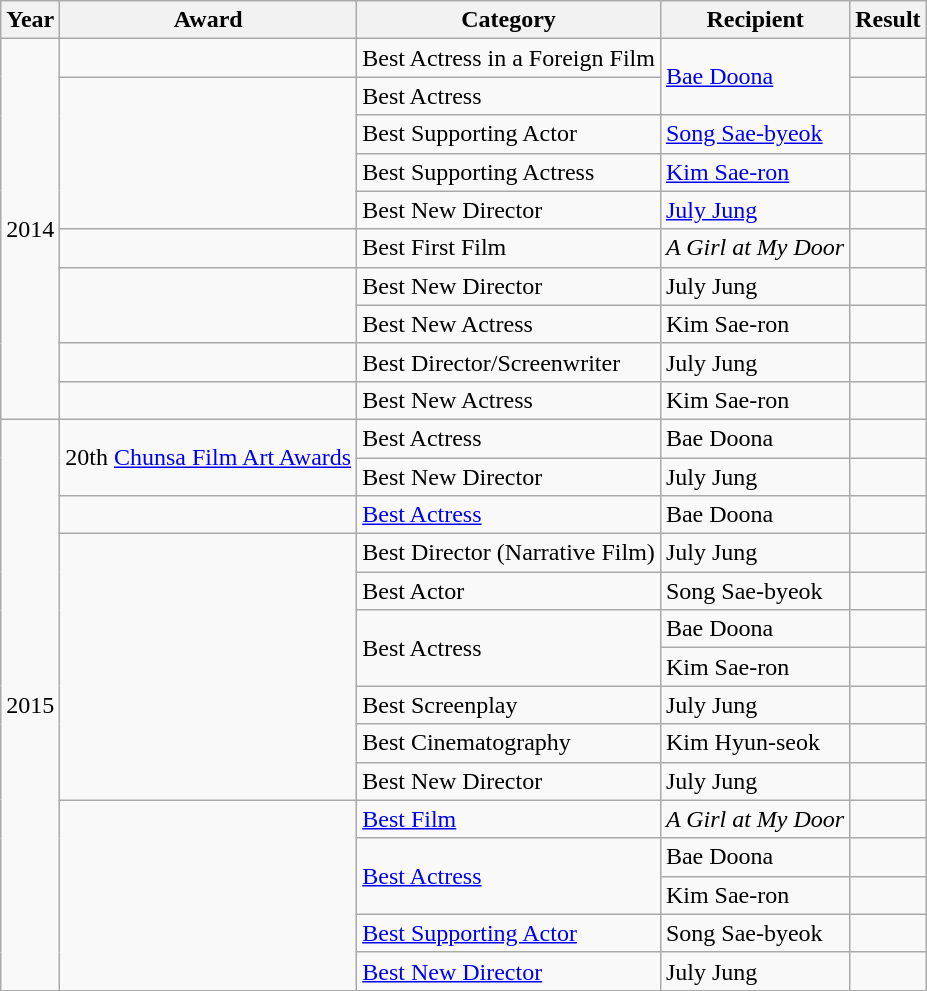<table class="wikitable">
<tr>
<th>Year</th>
<th>Award</th>
<th>Category</th>
<th>Recipient</th>
<th>Result</th>
</tr>
<tr>
<td rowspan=10>2014</td>
<td></td>
<td>Best Actress in a Foreign Film</td>
<td rowspan="2"><a href='#'>Bae Doona</a></td>
<td></td>
</tr>
<tr>
<td rowspan=4></td>
<td>Best Actress</td>
<td></td>
</tr>
<tr>
<td>Best Supporting Actor</td>
<td><a href='#'>Song Sae-byeok</a></td>
<td></td>
</tr>
<tr>
<td>Best Supporting Actress</td>
<td><a href='#'>Kim Sae-ron</a></td>
<td></td>
</tr>
<tr>
<td>Best New Director</td>
<td><a href='#'>July Jung</a></td>
<td></td>
</tr>
<tr>
<td></td>
<td>Best First Film</td>
<td><em>A Girl at My Door</em></td>
<td></td>
</tr>
<tr>
<td rowspan=2></td>
<td>Best New Director</td>
<td>July Jung</td>
<td></td>
</tr>
<tr>
<td>Best New Actress</td>
<td>Kim Sae-ron</td>
<td></td>
</tr>
<tr>
<td></td>
<td>Best Director/Screenwriter</td>
<td>July Jung</td>
<td></td>
</tr>
<tr>
<td></td>
<td>Best New Actress</td>
<td>Kim Sae-ron</td>
<td></td>
</tr>
<tr>
<td rowspan=15>2015</td>
<td rowspan=2 style="text-align:center;">20th <a href='#'>Chunsa Film Art Awards</a></td>
<td>Best Actress</td>
<td>Bae Doona</td>
<td></td>
</tr>
<tr>
<td>Best New Director</td>
<td>July Jung</td>
<td></td>
</tr>
<tr>
<td></td>
<td><a href='#'>Best Actress</a></td>
<td>Bae Doona</td>
<td></td>
</tr>
<tr>
<td rowspan=7></td>
<td>Best Director (Narrative Film)</td>
<td>July Jung</td>
<td></td>
</tr>
<tr>
<td>Best Actor</td>
<td>Song Sae-byeok</td>
<td></td>
</tr>
<tr>
<td rowspan=2>Best Actress</td>
<td>Bae Doona</td>
<td></td>
</tr>
<tr>
<td>Kim Sae-ron</td>
<td></td>
</tr>
<tr>
<td>Best Screenplay</td>
<td>July Jung</td>
<td></td>
</tr>
<tr>
<td>Best Cinematography</td>
<td>Kim Hyun-seok</td>
<td></td>
</tr>
<tr>
<td>Best New Director</td>
<td>July Jung</td>
<td></td>
</tr>
<tr>
<td rowspan=5></td>
<td><a href='#'>Best Film</a></td>
<td><em>A Girl at My Door</em></td>
<td></td>
</tr>
<tr>
<td rowspan=2><a href='#'>Best Actress</a></td>
<td>Bae Doona</td>
<td></td>
</tr>
<tr>
<td>Kim Sae-ron</td>
<td></td>
</tr>
<tr>
<td><a href='#'>Best Supporting Actor</a></td>
<td>Song Sae-byeok</td>
<td></td>
</tr>
<tr>
<td><a href='#'>Best New Director</a></td>
<td>July Jung</td>
<td></td>
</tr>
<tr>
</tr>
</table>
